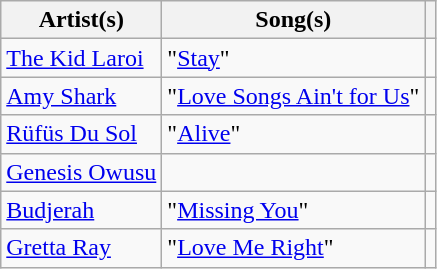<table class="wikitable plainrowheaders">
<tr>
<th scope="col">Artist(s)</th>
<th scope="col">Song(s)</th>
<th scope="col"></th>
</tr>
<tr>
<td><a href='#'>The Kid Laroi</a></td>
<td>"<a href='#'>Stay</a>"</td>
<td></td>
</tr>
<tr>
<td><a href='#'>Amy Shark</a></td>
<td>"<a href='#'>Love Songs Ain't for Us</a>"</td>
<td></td>
</tr>
<tr>
<td><a href='#'>Rüfüs Du Sol</a></td>
<td>"<a href='#'>Alive</a>"</td>
<td></td>
</tr>
<tr>
<td><a href='#'>Genesis Owusu</a></td>
<td></td>
<td></td>
</tr>
<tr>
<td><a href='#'>Budjerah</a></td>
<td>"<a href='#'>Missing You</a>"</td>
<td></td>
</tr>
<tr>
<td><a href='#'>Gretta Ray</a></td>
<td>"<a href='#'>Love Me Right</a>"</td>
<td></td>
</tr>
</table>
